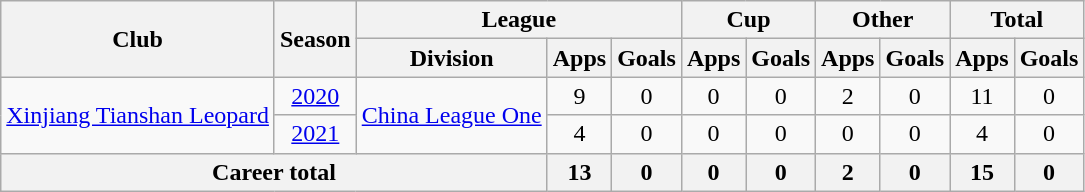<table class="wikitable" style="text-align: center">
<tr>
<th rowspan="2">Club</th>
<th rowspan="2">Season</th>
<th colspan="3">League</th>
<th colspan="2">Cup</th>
<th colspan="2">Other</th>
<th colspan="2">Total</th>
</tr>
<tr>
<th>Division</th>
<th>Apps</th>
<th>Goals</th>
<th>Apps</th>
<th>Goals</th>
<th>Apps</th>
<th>Goals</th>
<th>Apps</th>
<th>Goals</th>
</tr>
<tr>
<td rowspan="2"><a href='#'>Xinjiang Tianshan Leopard</a></td>
<td><a href='#'>2020</a></td>
<td rowspan="2"><a href='#'>China League One</a></td>
<td>9</td>
<td>0</td>
<td>0</td>
<td>0</td>
<td>2</td>
<td>0</td>
<td>11</td>
<td>0</td>
</tr>
<tr>
<td><a href='#'>2021</a></td>
<td>4</td>
<td>0</td>
<td>0</td>
<td>0</td>
<td>0</td>
<td>0</td>
<td>4</td>
<td>0</td>
</tr>
<tr>
<th colspan=3>Career total</th>
<th>13</th>
<th>0</th>
<th>0</th>
<th>0</th>
<th>2</th>
<th>0</th>
<th>15</th>
<th>0</th>
</tr>
</table>
